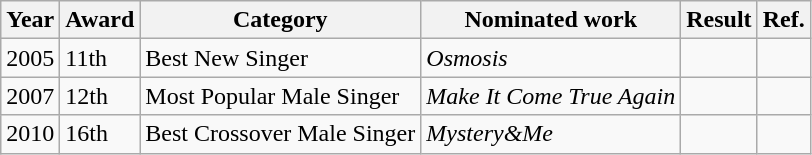<table class="wikitable">
<tr>
<th>Year</th>
<th>Award</th>
<th>Category</th>
<th>Nominated work</th>
<th>Result</th>
<th>Ref.</th>
</tr>
<tr>
<td>2005</td>
<td>11th</td>
<td>Best New Singer</td>
<td><em>Osmosis</em></td>
<td></td>
<td></td>
</tr>
<tr>
<td>2007</td>
<td>12th</td>
<td>Most Popular Male Singer</td>
<td><em>Make It Come True Again</em></td>
<td></td>
<td></td>
</tr>
<tr>
<td>2010</td>
<td>16th</td>
<td>Best Crossover Male Singer</td>
<td><em>Mystery&Me</em></td>
<td></td>
<td></td>
</tr>
</table>
